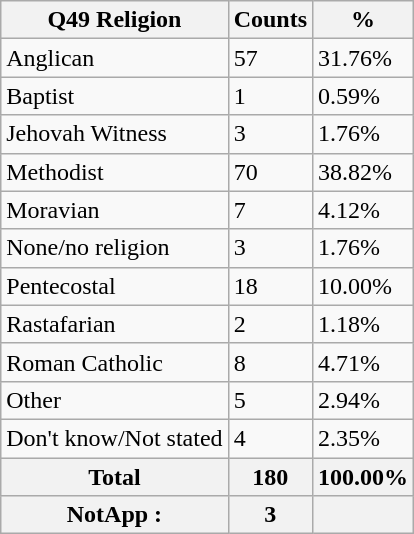<table class="wikitable sortable">
<tr>
<th>Q49 Religion</th>
<th>Counts</th>
<th>%</th>
</tr>
<tr>
<td>Anglican</td>
<td>57</td>
<td>31.76%</td>
</tr>
<tr>
<td>Baptist</td>
<td>1</td>
<td>0.59%</td>
</tr>
<tr>
<td>Jehovah Witness</td>
<td>3</td>
<td>1.76%</td>
</tr>
<tr>
<td>Methodist</td>
<td>70</td>
<td>38.82%</td>
</tr>
<tr>
<td>Moravian</td>
<td>7</td>
<td>4.12%</td>
</tr>
<tr>
<td>None/no religion</td>
<td>3</td>
<td>1.76%</td>
</tr>
<tr>
<td>Pentecostal</td>
<td>18</td>
<td>10.00%</td>
</tr>
<tr>
<td>Rastafarian</td>
<td>2</td>
<td>1.18%</td>
</tr>
<tr>
<td>Roman Catholic</td>
<td>8</td>
<td>4.71%</td>
</tr>
<tr>
<td>Other</td>
<td>5</td>
<td>2.94%</td>
</tr>
<tr>
<td>Don't know/Not stated</td>
<td>4</td>
<td>2.35%</td>
</tr>
<tr>
<th>Total</th>
<th>180</th>
<th>100.00%</th>
</tr>
<tr>
<th>NotApp :</th>
<th>3</th>
<th></th>
</tr>
</table>
